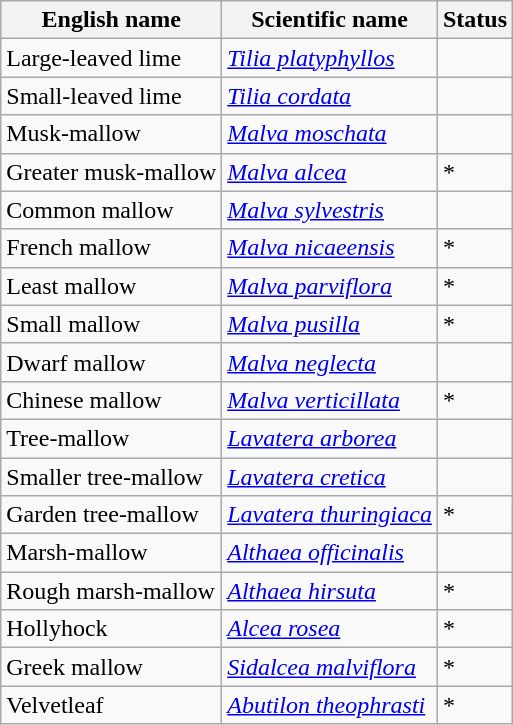<table class="wikitable" |>
<tr>
<th>English name</th>
<th>Scientific name</th>
<th>Status</th>
</tr>
<tr>
<td>Large-leaved lime</td>
<td><em><a href='#'>Tilia platyphyllos</a></em></td>
<td></td>
</tr>
<tr>
<td>Small-leaved lime</td>
<td><em><a href='#'>Tilia cordata</a></em></td>
<td></td>
</tr>
<tr>
<td>Musk-mallow</td>
<td><em><a href='#'>Malva moschata</a></em></td>
<td></td>
</tr>
<tr>
<td>Greater musk-mallow</td>
<td><em><a href='#'>Malva alcea</a></em></td>
<td>*</td>
</tr>
<tr>
<td>Common mallow</td>
<td><em><a href='#'>Malva sylvestris</a></em></td>
<td></td>
</tr>
<tr>
<td>French mallow</td>
<td><em><a href='#'>Malva nicaeensis</a></em></td>
<td>*</td>
</tr>
<tr>
<td>Least mallow</td>
<td><em><a href='#'>Malva parviflora</a></em></td>
<td>*</td>
</tr>
<tr>
<td>Small mallow</td>
<td><em><a href='#'>Malva pusilla</a></em></td>
<td>*</td>
</tr>
<tr>
<td>Dwarf mallow</td>
<td><em><a href='#'>Malva neglecta</a></em></td>
<td></td>
</tr>
<tr>
<td>Chinese mallow</td>
<td><em><a href='#'>Malva verticillata</a></em></td>
<td>*</td>
</tr>
<tr>
<td>Tree-mallow</td>
<td><em><a href='#'>Lavatera arborea</a></em></td>
<td></td>
</tr>
<tr>
<td>Smaller tree-mallow</td>
<td><em><a href='#'>Lavatera cretica</a></em></td>
<td></td>
</tr>
<tr>
<td>Garden tree-mallow</td>
<td><em><a href='#'>Lavatera thuringiaca</a></em></td>
<td>*</td>
</tr>
<tr>
<td>Marsh-mallow</td>
<td><em><a href='#'>Althaea officinalis</a></em></td>
<td></td>
</tr>
<tr>
<td>Rough marsh-mallow</td>
<td><em><a href='#'>Althaea hirsuta</a></em></td>
<td>*</td>
</tr>
<tr>
<td>Hollyhock</td>
<td><em><a href='#'>Alcea rosea</a></em></td>
<td>*</td>
</tr>
<tr>
<td>Greek mallow</td>
<td><em><a href='#'>Sidalcea malviflora</a></em></td>
<td>*</td>
</tr>
<tr>
<td>Velvetleaf</td>
<td><em><a href='#'>Abutilon theophrasti</a></em></td>
<td>*</td>
</tr>
</table>
